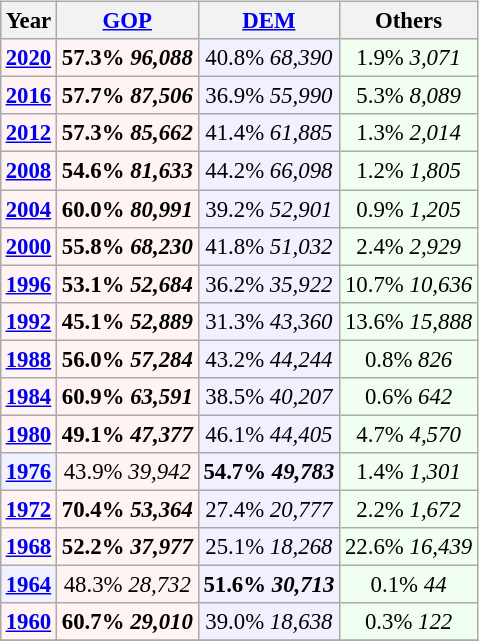<table align="right" class="wikitable" style="font-size: 95%;">
<tr>
<th>Year</th>
<th><a href='#'>GOP</a></th>
<th><a href='#'>DEM</a></th>
<th>Others</th>
</tr>
<tr>
<td align="center" bgcolor="#fff3f3"><strong><a href='#'>2020</a></strong></td>
<td align="center" bgcolor="#fff3f3"><strong>57.3% <em>96,088</em> </strong></td>
<td align="center" bgcolor="#f0f0ff">40.8% <em>68,390</em></td>
<td align="center" bgcolor="#f0fff0">1.9% <em>3,071</em></td>
</tr>
<tr>
<td align="center" bgcolor="#fff3f3"><strong><a href='#'>2016</a></strong></td>
<td align="center" bgcolor="#fff3f3"><strong>57.7% <em>87,506</em> </strong></td>
<td align="center" bgcolor="#f0f0ff">36.9% <em>55,990</em></td>
<td align="center" bgcolor="#f0fff0">5.3% <em>8,089</em></td>
</tr>
<tr>
<td align="center" bgcolor="#fff3f3"><strong><a href='#'>2012</a></strong></td>
<td align="center" bgcolor="#fff3f3"><strong>57.3% <em>85,662</em> </strong></td>
<td align="center" bgcolor="#f0f0ff">41.4% <em>61,885</em></td>
<td align="center" bgcolor="#f0fff0">1.3% <em>2,014</em></td>
</tr>
<tr>
<td align="center" bgcolor="#fff3f3"><strong><a href='#'>2008</a></strong></td>
<td align="center" bgcolor="#fff3f3"><strong>54.6% <em>81,633</em> </strong></td>
<td align="center" bgcolor="#f0f0ff">44.2% <em>66,098</em></td>
<td align="center" bgcolor="#f0fff0">1.2% <em>1,805</em></td>
</tr>
<tr>
<td align="center" bgcolor="#fff3f3"><strong><a href='#'>2004</a></strong></td>
<td align="center" bgcolor="#fff3f3"><strong>60.0% <em>80,991</em> </strong></td>
<td align="center" bgcolor="#f0f0ff">39.2% <em>52,901</em></td>
<td align="center" bgcolor="#f0fff0">0.9% <em>1,205</em></td>
</tr>
<tr>
<td align="center" bgcolor="#fff3f3"><strong><a href='#'>2000</a></strong></td>
<td align="center" bgcolor="#fff3f3"><strong>55.8% <em>68,230</em> </strong></td>
<td align="center" bgcolor="#f0f0ff">41.8% <em>51,032</em></td>
<td align="center" bgcolor="#f0fff0">2.4% <em>2,929</em></td>
</tr>
<tr>
<td align="center" bgcolor="#fff3f3"><strong><a href='#'>1996</a></strong></td>
<td align="center" bgcolor="#fff3f3"><strong>53.1% <em>52,684</em> </strong></td>
<td align="center" bgcolor="#f0f0ff">36.2% <em>35,922</em></td>
<td align="center" bgcolor="#f0fff0">10.7% <em>10,636</em></td>
</tr>
<tr>
<td align="center" bgcolor="#fff3f3"><strong><a href='#'>1992</a></strong></td>
<td align="center" bgcolor="#fff3f3"><strong>45.1% <em>52,889</em> </strong></td>
<td align="center" bgcolor="#f0f0ff">31.3% <em>43,360</em></td>
<td align="center" bgcolor="#f0fff0">13.6% <em>15,888</em></td>
</tr>
<tr>
<td align="center" bgcolor="#fff3f3"><strong><a href='#'>1988</a></strong></td>
<td align="center" bgcolor="#fff3f3"><strong>56.0% <em>57,284</em> </strong></td>
<td align="center" bgcolor="#f0f0ff">43.2% <em>44,244</em></td>
<td align="center" bgcolor="#f0fff0">0.8% <em>826</em></td>
</tr>
<tr>
<td align="center" bgcolor="#fff3f3"><strong><a href='#'>1984</a></strong></td>
<td align="center" bgcolor="#fff3f3"><strong>60.9% <em>63,591</em> </strong></td>
<td align="center" bgcolor="#f0f0ff">38.5% <em>40,207</em></td>
<td align="center" bgcolor="#f0fff0">0.6% <em>642</em></td>
</tr>
<tr>
<td align="center" bgcolor="#fff3f3"><strong><a href='#'>1980</a></strong></td>
<td align="center" bgcolor="#fff3f3"><strong>49.1% <em>47,377</em> </strong></td>
<td align="center" bgcolor="#f0f0ff">46.1% <em>44,405</em></td>
<td align="center" bgcolor="#f0fff0">4.7% <em>4,570</em></td>
</tr>
<tr>
<td align="center" bgcolor="#f0f0ff"><strong><a href='#'>1976</a></strong></td>
<td align="center" bgcolor="#fff3f3">43.9% <em>39,942</em></td>
<td align="center" bgcolor="#f0f0ff"><strong>54.7% <em>49,783</em> </strong></td>
<td align="center" bgcolor="#f0fff0">1.4% <em>1,301</em></td>
</tr>
<tr>
<td align="center" bgcolor="#fff3f3"><strong><a href='#'>1972</a></strong></td>
<td align="center" bgcolor="#fff3f3"><strong>70.4% <em>53,364</em> </strong></td>
<td align="center" bgcolor="#f0f0ff">27.4% <em>20,777</em></td>
<td align="center" bgcolor="#f0fff0">2.2% <em>1,672</em></td>
</tr>
<tr>
<td align="center" bgcolor="#fff3f3"><strong><a href='#'>1968</a></strong></td>
<td align="center" bgcolor="#fff3f3"><strong>52.2% <em>37,977</em> </strong></td>
<td align="center" bgcolor="#f0f0ff">25.1% <em>18,268</em></td>
<td align="center" bgcolor="#f0fff0">22.6% <em>16,439</em></td>
</tr>
<tr>
<td align="center" bgcolor="#f0f0ff"><strong><a href='#'>1964</a></strong></td>
<td align="center" bgcolor="#fff3f3">48.3% <em>28,732</em></td>
<td align="center" bgcolor="#f0f0ff"><strong>51.6% <em>30,713</em> </strong></td>
<td align="center" bgcolor="#f0fff0">0.1% <em>44</em></td>
</tr>
<tr>
<td align="center" bgcolor="#fff3f3"><strong><a href='#'>1960</a></strong></td>
<td align="center" bgcolor="#fff3f3"><strong>60.7% <em>29,010</em> </strong></td>
<td align="center" bgcolor="#f0f0ff">39.0% <em>18,638</em></td>
<td align="center" bgcolor="#f0fff0">0.3% <em>122</em></td>
</tr>
<tr>
</tr>
</table>
